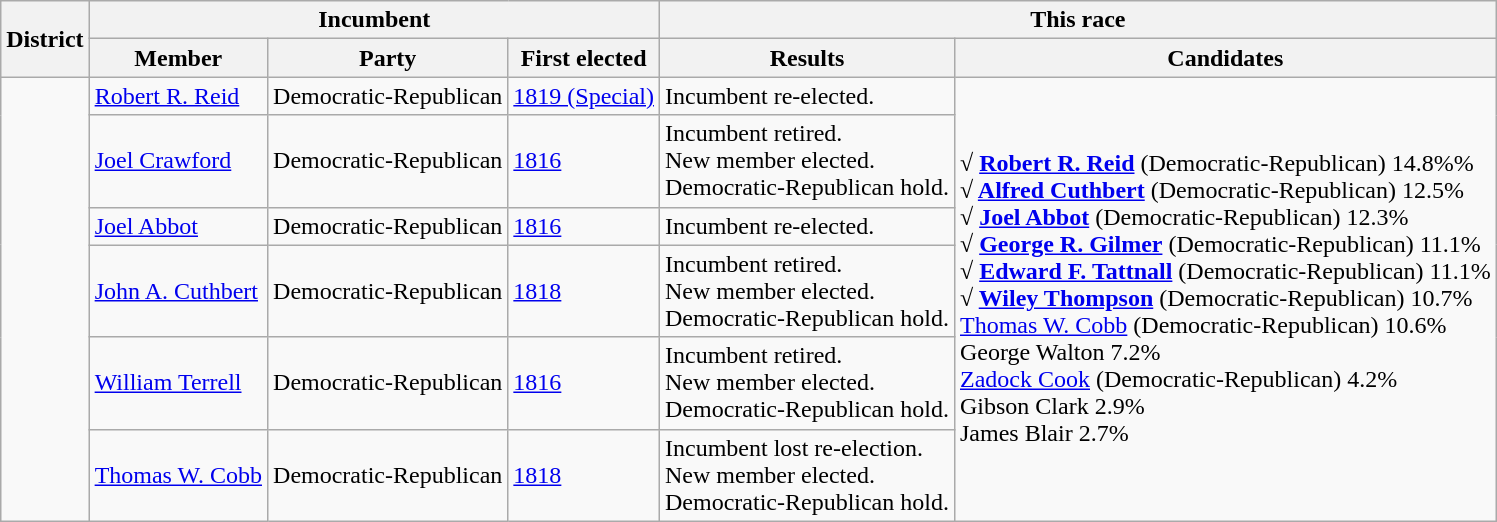<table class=wikitable>
<tr>
<th rowspan=2>District</th>
<th colspan=3>Incumbent</th>
<th colspan=2>This race</th>
</tr>
<tr>
<th>Member</th>
<th>Party</th>
<th>First elected</th>
<th>Results</th>
<th>Candidates</th>
</tr>
<tr>
<td rowspan=6><br></td>
<td><a href='#'>Robert R. Reid</a></td>
<td>Democratic-Republican</td>
<td><a href='#'>1819 (Special)</a></td>
<td>Incumbent re-elected.</td>
<td rowspan=6 nowrap><strong>√ <a href='#'>Robert R. Reid</a></strong> (Democratic-Republican) 14.8%%<br><strong>√ <a href='#'>Alfred Cuthbert</a></strong> (Democratic-Republican) 12.5%<br><strong>√ <a href='#'>Joel Abbot</a></strong> (Democratic-Republican) 12.3%<br><strong>√ <a href='#'>George R. Gilmer</a></strong> (Democratic-Republican) 11.1%<br><strong>√ <a href='#'>Edward F. Tattnall</a></strong> (Democratic-Republican) 11.1%<br><strong>√ <a href='#'>Wiley Thompson</a></strong> (Democratic-Republican) 10.7%<br><a href='#'>Thomas W. Cobb</a> (Democratic-Republican) 10.6%<br>George Walton 7.2%<br><a href='#'>Zadock Cook</a> (Democratic-Republican) 4.2%<br>Gibson Clark 2.9%<br>James Blair 2.7%</td>
</tr>
<tr>
<td><a href='#'>Joel Crawford</a></td>
<td>Democratic-Republican</td>
<td><a href='#'>1816</a></td>
<td>Incumbent retired.<br>New member elected.<br>Democratic-Republican hold.</td>
</tr>
<tr>
<td><a href='#'>Joel Abbot</a></td>
<td>Democratic-Republican</td>
<td><a href='#'>1816</a></td>
<td>Incumbent re-elected.</td>
</tr>
<tr>
<td><a href='#'>John A. Cuthbert</a></td>
<td>Democratic-Republican</td>
<td><a href='#'>1818</a></td>
<td>Incumbent retired.<br>New member elected.<br>Democratic-Republican hold.</td>
</tr>
<tr>
<td><a href='#'>William Terrell</a></td>
<td>Democratic-Republican</td>
<td><a href='#'>1816</a></td>
<td>Incumbent retired.<br>New member elected.<br>Democratic-Republican hold.</td>
</tr>
<tr>
<td><a href='#'>Thomas W. Cobb</a></td>
<td>Democratic-Republican</td>
<td><a href='#'>1818</a></td>
<td>Incumbent lost re-election.<br>New member elected.<br>Democratic-Republican hold.</td>
</tr>
</table>
